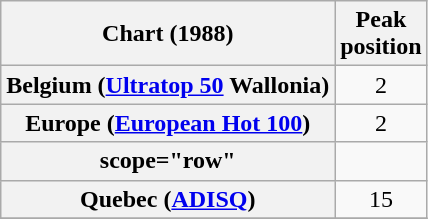<table class="wikitable sortable plainrowheaders">
<tr>
<th>Chart (1988)</th>
<th>Peak<br>position</th>
</tr>
<tr>
<th scope="row">Belgium (<a href='#'>Ultratop 50</a> Wallonia)</th>
<td align="center">2</td>
</tr>
<tr>
<th scope="row">Europe (<a href='#'>European Hot 100</a>)</th>
<td align="center">2</td>
</tr>
<tr>
<th>scope="row"</th>
</tr>
<tr>
<th scope="row">Quebec (<a href='#'>ADISQ</a>)</th>
<td align="center">15</td>
</tr>
<tr>
</tr>
</table>
